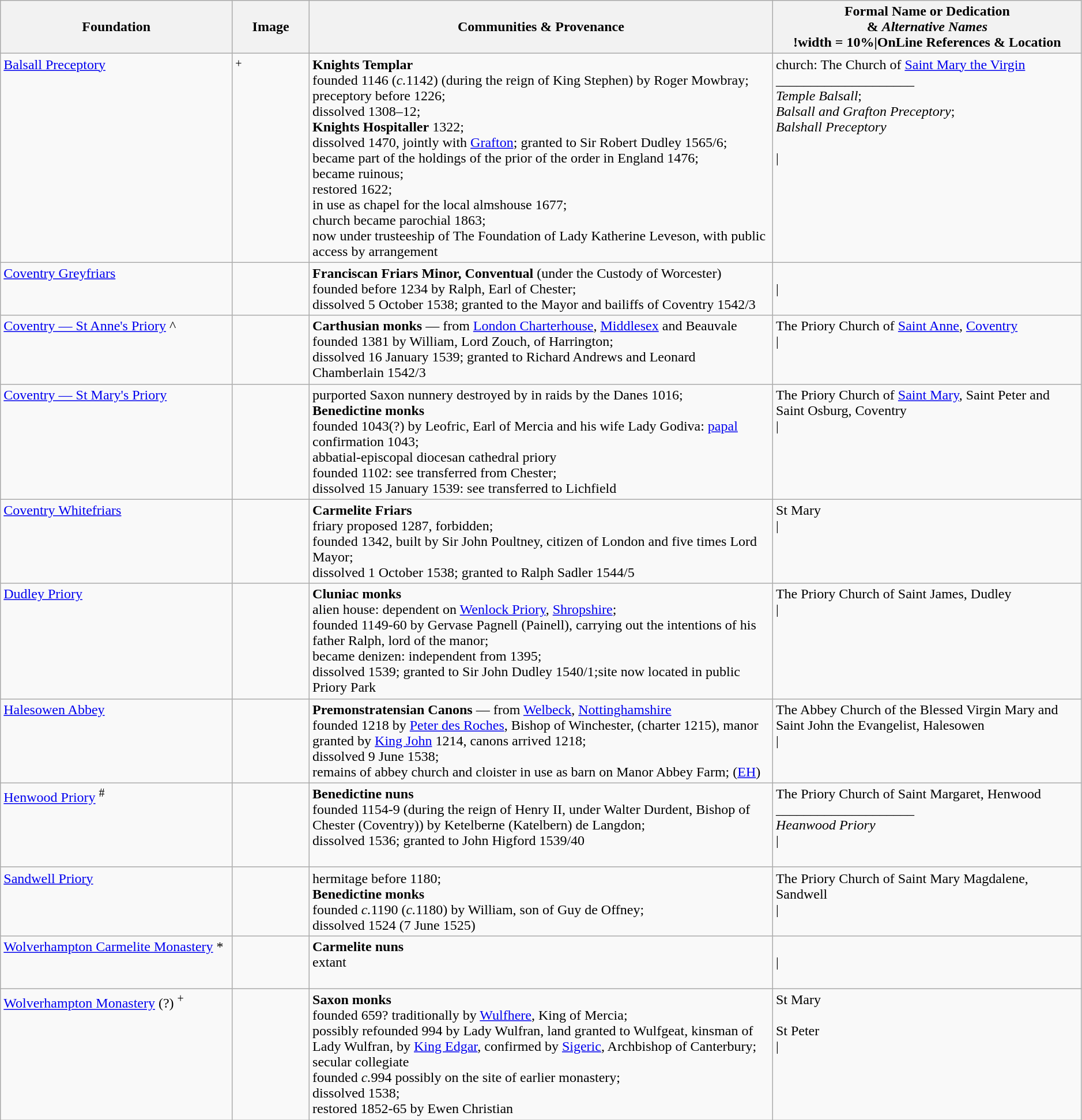<table width=99% class="wikitable">
<tr>
<th width = 15%>Foundation</th>
<th width = 5%>Image</th>
<th width = 30%>Communities & Provenance</th>
<th width = 20%>Formal Name or Dedication <br>& <em>Alternative Names</em><br><noinclude>!width = 10%|OnLine References & Location</noinclude></th>
</tr>
<tr valign=top>
<td><a href='#'>Balsall Preceptory</a></td>
<td> <sup>+</sup></td>
<td><strong>Knights Templar</strong><br>founded 1146 (<em>c.</em>1142) (during the reign of King Stephen) by Roger Mowbray;<br>preceptory before 1226;<br>dissolved 1308–12;<br><strong>Knights Hospitaller</strong> 1322;<br>dissolved 1470, jointly with <a href='#'>Grafton</a>; granted to Sir Robert Dudley 1565/6;<br>became part of the holdings of the prior of the order in England 1476;<br>became ruinous;<br>restored 1622;<br>in use as chapel for the local almshouse 1677;<br>church became parochial 1863;<br>now under trusteeship of The Foundation of Lady Katherine Leveson, with public access by arrangement</td>
<td>church: The Church of <a href='#'>Saint Mary the Virgin</a><br>____________________<br><em>Temple Balsall</em>;<br><em>Balsall and Grafton Preceptory</em>;<br><em>Balshall Preceptory</em><br><br><noinclude>|<br><br></noinclude></td>
</tr>
<tr valign=top>
<td><a href='#'>Coventry Greyfriars</a></td>
<td></td>
<td><strong>Franciscan Friars Minor, Conventual</strong> (under the Custody of Worcester)<br>founded before 1234 by Ralph, Earl of Chester;<br>dissolved 5 October 1538; granted to the Mayor and bailiffs of Coventry 1542/3</td>
<td><br><noinclude>|<br><br></noinclude></td>
</tr>
<tr valign=top>
<td><a href='#'>Coventry — St Anne's Priory</a> ^</td>
<td></td>
<td><strong>Carthusian monks</strong> — from <a href='#'>London Charterhouse</a>, <a href='#'>Middlesex</a> and Beauvale<br>founded 1381 by William, Lord Zouch, of Harrington;<br>dissolved 16 January 1539; granted to Richard Andrews and Leonard Chamberlain 1542/3</td>
<td>The Priory Church of <a href='#'>Saint Anne</a>, <a href='#'>Coventry</a><br><noinclude>|<br><br></noinclude></td>
</tr>
<tr valign=top>
<td><a href='#'>Coventry — St Mary's Priory</a></td>
<td></td>
<td>purported Saxon nunnery destroyed by in raids by the Danes 1016;<br><strong>Benedictine monks</strong><br>founded 1043(?) by Leofric, Earl of Mercia and his wife Lady Godiva: <a href='#'>papal</a> confirmation 1043;<br>abbatial-episcopal diocesan cathedral priory<br>founded 1102: see transferred from Chester;<br>dissolved 15 January 1539: see transferred to Lichfield</td>
<td>The Priory Church of <a href='#'>Saint Mary</a>, Saint Peter and Saint Osburg, Coventry<br><noinclude>|<br><br></noinclude></td>
</tr>
<tr valign=top>
<td><a href='#'>Coventry Whitefriars</a></td>
<td><br></td>
<td><strong>Carmelite Friars</strong><br>friary proposed 1287, forbidden;<br>founded 1342, built by Sir John Poultney, citizen of London and five times Lord Mayor;<br>dissolved 1 October 1538; granted to Ralph Sadler 1544/5</td>
<td>St Mary<br><noinclude>|<br><br></noinclude></td>
</tr>
<tr valign=top>
<td><a href='#'>Dudley Priory</a></td>
<td></td>
<td><strong>Cluniac monks</strong><br><span>alien house</span>: dependent on <a href='#'>Wenlock Priory</a>, <a href='#'>Shropshire</a>;<br>founded 1149-60 by Gervase Pagnell (Painell), carrying out the intentions of his father Ralph, lord of the manor;<br>became <span>denizen</span>: independent from 1395;<br>dissolved 1539; granted to Sir John Dudley 1540/1;site now located in public Priory Park</td>
<td>The Priory Church of Saint James, Dudley<br><noinclude>|<br><br></noinclude></td>
</tr>
<tr valign=top>
<td><a href='#'>Halesowen Abbey</a></td>
<td></td>
<td><strong>Premonstratensian Canons</strong> — from <a href='#'>Welbeck</a>, <a href='#'>Nottinghamshire</a><br>founded 1218 by <a href='#'>Peter des Roches</a>, Bishop of Winchester, (charter 1215), manor granted by <a href='#'>King John</a> 1214, canons arrived 1218;<br>dissolved 9 June 1538;<br>remains of abbey church and cloister in use as barn on Manor Abbey Farm; (<a href='#'>EH</a>)</td>
<td>The Abbey Church of the Blessed Virgin Mary and Saint John the Evangelist, Halesowen<br><noinclude>|<br><br></noinclude></td>
</tr>
<tr valign=top>
<td><a href='#'>Henwood Priory</a> <sup>#</sup></td>
<td></td>
<td><strong>Benedictine nuns</strong><br>founded 1154-9 (during the reign of Henry II, under Walter Durdent, Bishop of Chester (Coventry)) by Ketelberne (Katelbern) de Langdon;<br>dissolved 1536; granted to John Higford 1539/40</td>
<td>The Priory Church of Saint Margaret, Henwood<br>____________________<br><em>Heanwood Priory</em><br><noinclude>|<br><br></noinclude></td>
</tr>
<tr valign=top>
<td><a href='#'>Sandwell Priory</a></td>
<td></td>
<td>hermitage before 1180;<br><strong>Benedictine monks</strong><br>founded <em>c.</em>1190<noinclude></noinclude> (<em>c.</em>1180<noinclude></noinclude>) by William, son of Guy de Offney;<br>dissolved 1524 (7 June 1525<noinclude></noinclude>)</td>
<td>The Priory Church of Saint Mary Magdalene, Sandwell<br><noinclude>|<br><br></noinclude></td>
</tr>
<tr valign=top>
<td><a href='#'>Wolverhampton Carmelite Monastery</a> *</td>
<td></td>
<td><strong>Carmelite nuns</strong><br>extant</td>
<td><br><noinclude>|<br><br></noinclude></td>
</tr>
<tr valign=top>
<td><a href='#'>Wolverhampton Monastery</a> (?) <sup>+</sup></td>
<td></td>
<td><strong>Saxon monks</strong><br>founded 659? traditionally by <a href='#'>Wulfhere</a>, King of Mercia;<br>possibly refounded 994 by Lady Wulfran, land granted to Wulfgeat, kinsman of Lady Wulfran, by <a href='#'>King Edgar</a>, confirmed by <a href='#'>Sigeric</a>, Archbishop of Canterbury;<br>secular collegiate<br>founded <em>c.</em>994 possibly on the site of earlier monastery;<br>dissolved 1538;<br>restored 1852-65 by Ewen Christian</td>
<td>St Mary<br><br>St Peter<br><noinclude>|<br><br></noinclude></td>
</tr>
</table>
